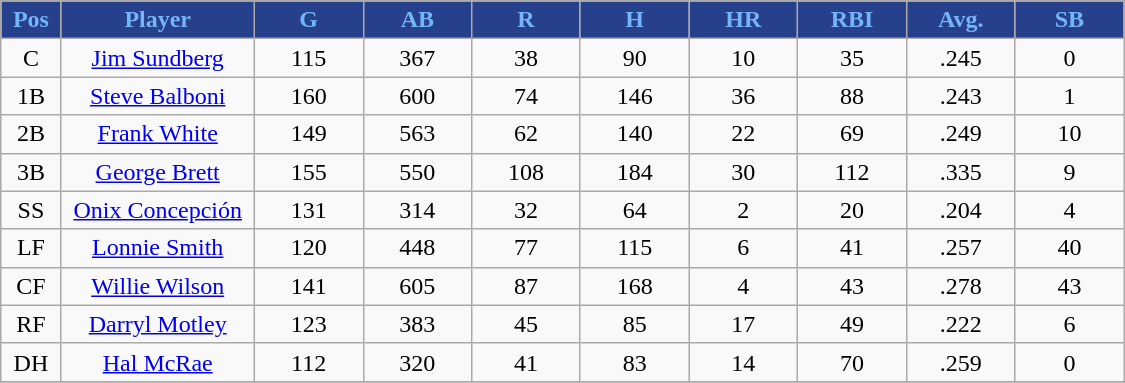<table class="wikitable sortable">
<tr>
<th style="background:#27408B;color:#74B4FA;" width="5%">Pos</th>
<th style="background:#27408B;color:#74B4FA;" width="16%">Player</th>
<th style="background:#27408B;color:#74B4FA;" width="9%">G</th>
<th style="background:#27408B;color:#74B4FA;" width="9%">AB</th>
<th style="background:#27408B;color:#74B4FA;" width="9%">R</th>
<th style="background:#27408B;color:#74B4FA;" width="9%">H</th>
<th style="background:#27408B;color:#74B4FA;" width="9%">HR</th>
<th style="background:#27408B;color:#74B4FA;" width="9%">RBI</th>
<th style="background:#27408B;color:#74B4FA;" width="9%">Avg.</th>
<th style="background:#27408B;color:#74B4FA;" width="9%">SB</th>
</tr>
<tr style="text-align: center">
<td>C</td>
<td><a href='#'>Jim Sundberg</a></td>
<td>115</td>
<td>367</td>
<td>38</td>
<td>90</td>
<td>10</td>
<td>35</td>
<td>.245</td>
<td>0</td>
</tr>
<tr align="center">
<td>1B</td>
<td><a href='#'>Steve Balboni</a></td>
<td>160</td>
<td>600</td>
<td>74</td>
<td>146</td>
<td>36</td>
<td>88</td>
<td>.243</td>
<td>1</td>
</tr>
<tr align="center">
<td>2B</td>
<td><a href='#'>Frank White</a></td>
<td>149</td>
<td>563</td>
<td>62</td>
<td>140</td>
<td>22</td>
<td>69</td>
<td>.249</td>
<td>10</td>
</tr>
<tr align="center">
<td>3B</td>
<td><a href='#'>George Brett</a></td>
<td>155</td>
<td>550</td>
<td>108</td>
<td>184</td>
<td>30</td>
<td>112</td>
<td>.335</td>
<td>9</td>
</tr>
<tr align="center">
<td>SS</td>
<td><a href='#'>Onix Concepción</a></td>
<td>131</td>
<td>314</td>
<td>32</td>
<td>64</td>
<td>2</td>
<td>20</td>
<td>.204</td>
<td>4</td>
</tr>
<tr align="center">
<td>LF</td>
<td><a href='#'>Lonnie Smith</a></td>
<td>120</td>
<td>448</td>
<td>77</td>
<td>115</td>
<td>6</td>
<td>41</td>
<td>.257</td>
<td>40</td>
</tr>
<tr align="center">
<td>CF</td>
<td><a href='#'>Willie Wilson</a></td>
<td>141</td>
<td>605</td>
<td>87</td>
<td>168</td>
<td>4</td>
<td>43</td>
<td>.278</td>
<td>43</td>
</tr>
<tr align="center">
<td>RF</td>
<td><a href='#'>Darryl Motley</a></td>
<td>123</td>
<td>383</td>
<td>45</td>
<td>85</td>
<td>17</td>
<td>49</td>
<td>.222</td>
<td>6</td>
</tr>
<tr align="center">
<td>DH</td>
<td><a href='#'>Hal McRae</a></td>
<td>112</td>
<td>320</td>
<td>41</td>
<td>83</td>
<td>14</td>
<td>70</td>
<td>.259</td>
<td>0</td>
</tr>
<tr align="center">
</tr>
</table>
